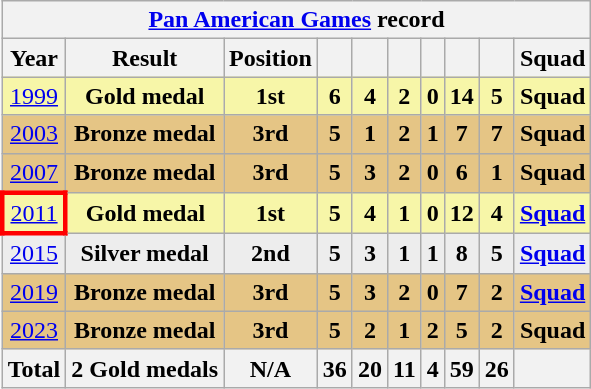<table class="wikitable" style="text-align: center;">
<tr>
<th colspan=10><a href='#'>Pan American Games</a> record</th>
</tr>
<tr>
<th>Year</th>
<th>Result</th>
<th>Position</th>
<th></th>
<th></th>
<th></th>
<th></th>
<th></th>
<th></th>
<th>Squad</th>
</tr>
<tr bgcolor=#F7F6A8>
<td> <a href='#'>1999</a></td>
<td><strong>Gold medal</strong></td>
<td><strong>1st</strong></td>
<td><strong>6</strong></td>
<td><strong>4</strong></td>
<td><strong>2</strong></td>
<td><strong>0</strong></td>
<td><strong>14</strong></td>
<td><strong>5</strong></td>
<td><strong>Squad</strong></td>
</tr>
<tr bgcolor=#E5C585>
<td> <a href='#'>2003</a></td>
<td><strong>Bronze medal</strong></td>
<td><strong>3rd</strong></td>
<td><strong>5</strong></td>
<td><strong>1</strong></td>
<td><strong>2</strong></td>
<td><strong>1</strong></td>
<td><strong>7</strong></td>
<td><strong>7</strong></td>
<td><strong>Squad</strong></td>
</tr>
<tr bgcolor=#E5C585>
<td> <a href='#'>2007</a></td>
<td><strong>Bronze medal</strong></td>
<td><strong>3rd</strong></td>
<td><strong>5</strong></td>
<td><strong>3</strong></td>
<td><strong>2</strong></td>
<td><strong>0</strong></td>
<td><strong>6</strong></td>
<td><strong>1</strong></td>
<td><strong>Squad</strong></td>
</tr>
<tr bgcolor=#F7F6A8>
<td style="border: 3px solid red"> <a href='#'>2011</a></td>
<td><strong>Gold medal</strong></td>
<td><strong>1st</strong></td>
<td><strong>5</strong></td>
<td><strong>4</strong></td>
<td><strong>1</strong></td>
<td><strong>0</strong></td>
<td><strong>12</strong></td>
<td><strong>4</strong></td>
<td><strong><a href='#'>Squad</a></strong></td>
</tr>
<tr bgcolor=#EDEDED>
<td> <a href='#'>2015</a></td>
<td><strong>Silver medal</strong></td>
<td><strong>2nd</strong></td>
<td><strong>5</strong></td>
<td><strong>3</strong></td>
<td><strong>1</strong></td>
<td><strong>1</strong></td>
<td><strong>8</strong></td>
<td><strong>5</strong></td>
<td><strong><a href='#'>Squad</a></strong></td>
</tr>
<tr bgcolor=#E5C585>
<td> <a href='#'>2019</a></td>
<td><strong>Bronze medal</strong></td>
<td><strong>3rd</strong></td>
<td><strong>5</strong></td>
<td><strong>3</strong></td>
<td><strong>2</strong></td>
<td><strong>0</strong></td>
<td><strong>7</strong></td>
<td><strong>2</strong></td>
<td><strong><a href='#'>Squad</a></strong></td>
</tr>
<tr bgcolor=#E5C585>
<td> <a href='#'>2023</a></td>
<td><strong>Bronze medal</strong></td>
<td><strong>3rd</strong></td>
<td><strong>5</strong></td>
<td><strong>2</strong></td>
<td><strong>1</strong></td>
<td><strong>2</strong></td>
<td><strong>5</strong></td>
<td><strong>2</strong></td>
<td><strong>Squad</strong></td>
</tr>
<tr>
<th>Total</th>
<th>2 Gold medals</th>
<th>N/A</th>
<th>36</th>
<th>20</th>
<th>11</th>
<th>4</th>
<th>59</th>
<th>26</th>
<th></th>
</tr>
</table>
